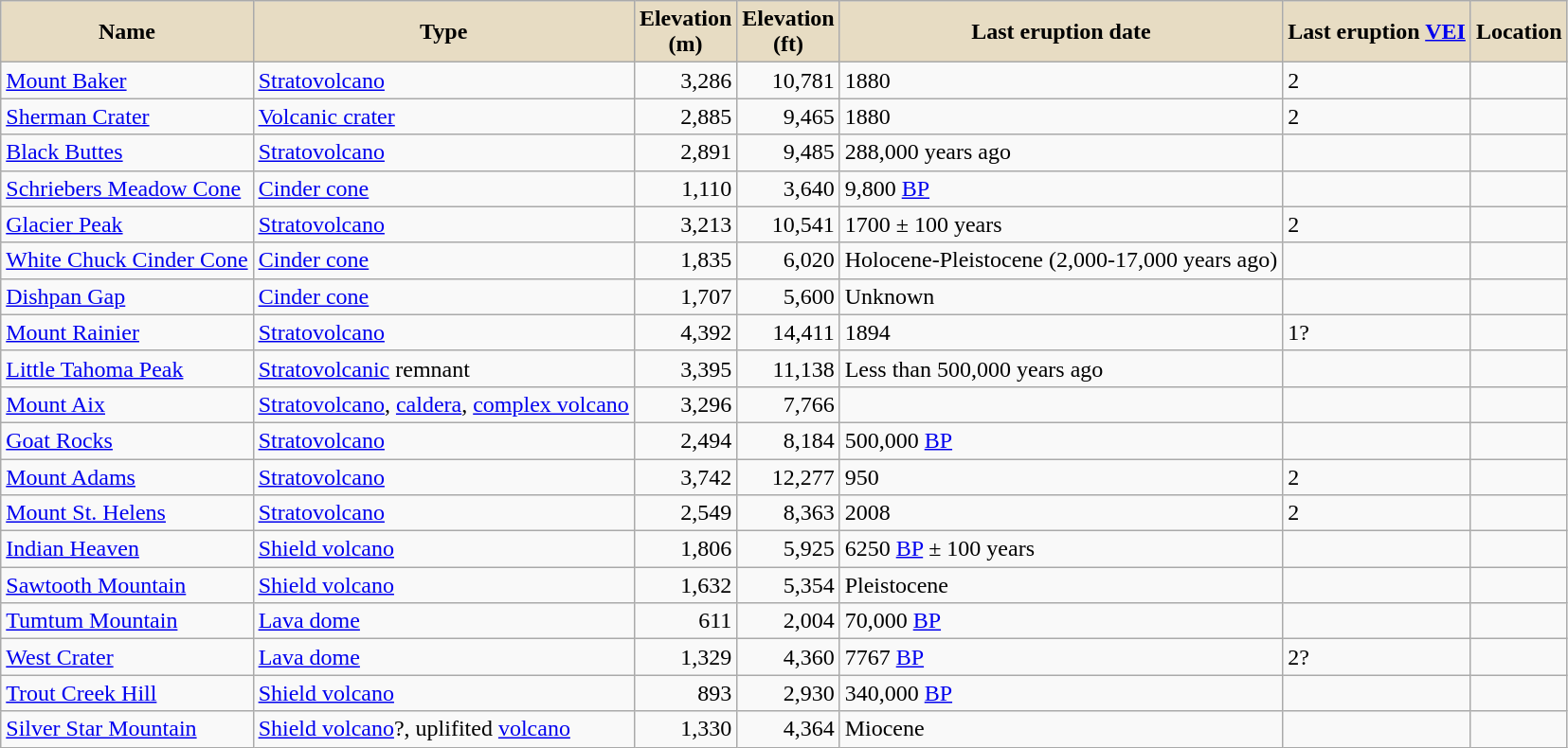<table align="left" class="wikitable sortable">
<tr>
<th style="background-color:#e7dcc3;">Name</th>
<th style="background-color:#e7dcc3;">Type</th>
<th style="background-color:#e7dcc3;">Elevation <br> (m)</th>
<th style="background-color:#e7dcc3;">Elevation <br> (ft)</th>
<th style="background-color:#e7dcc3;">Last eruption date</th>
<th style="background-color:#e7dcc3;">Last eruption <a href='#'>VEI</a></th>
<th style="background-color:#e7dcc3;">Location</th>
</tr>
<tr>
<td><a href='#'>Mount Baker</a></td>
<td><a href='#'>Stratovolcano</a></td>
<td align="right">3,286</td>
<td align="right">10,781</td>
<td>1880</td>
<td>2</td>
<td></td>
</tr>
<tr>
<td><a href='#'>Sherman Crater</a></td>
<td><a href='#'>Volcanic crater</a></td>
<td align="right">2,885</td>
<td align="right">9,465</td>
<td>1880</td>
<td>2</td>
<td></td>
</tr>
<tr>
<td><a href='#'>Black Buttes</a></td>
<td><a href='#'>Stratovolcano</a></td>
<td align="right">2,891</td>
<td align="right">9,485</td>
<td>288,000 years ago</td>
<td></td>
<td></td>
</tr>
<tr>
<td><a href='#'>Schriebers Meadow Cone</a></td>
<td><a href='#'>Cinder cone</a></td>
<td align="right">1,110</td>
<td align="right">3,640</td>
<td>9,800 <a href='#'>BP</a></td>
<td></td>
<td></td>
</tr>
<tr>
<td><a href='#'>Glacier Peak</a></td>
<td><a href='#'>Stratovolcano</a></td>
<td align="right">3,213</td>
<td align="right">10,541</td>
<td>1700 ± 100 years</td>
<td>2</td>
<td></td>
</tr>
<tr>
<td><a href='#'>White Chuck Cinder Cone</a></td>
<td><a href='#'>Cinder cone</a></td>
<td align="right">1,835</td>
<td align="right">6,020</td>
<td>Holocene-Pleistocene (2,000-17,000 years ago)</td>
<td></td>
<td></td>
</tr>
<tr>
<td><a href='#'>Dishpan Gap</a></td>
<td><a href='#'>Cinder cone</a></td>
<td align="right">1,707</td>
<td align="right">5,600</td>
<td>Unknown</td>
<td></td>
<td></td>
</tr>
<tr>
<td><a href='#'>Mount Rainier</a></td>
<td><a href='#'>Stratovolcano</a></td>
<td align="right">4,392</td>
<td align="right">14,411</td>
<td>1894</td>
<td>1?</td>
<td></td>
</tr>
<tr>
<td><a href='#'>Little Tahoma Peak</a></td>
<td><a href='#'>Stratovolcanic</a> remnant</td>
<td align="right">3,395</td>
<td align="right">11,138</td>
<td>Less than 500,000 years ago</td>
<td></td>
<td></td>
</tr>
<tr>
<td><a href='#'>Mount Aix</a></td>
<td><a href='#'>Stratovolcano</a>, <a href='#'>caldera</a>, <a href='#'>complex volcano</a></td>
<td align="right">3,296</td>
<td align="right">7,766</td>
<td></td>
<td></td>
<td></td>
</tr>
<tr>
<td><a href='#'>Goat Rocks</a></td>
<td><a href='#'>Stratovolcano</a></td>
<td align="right">2,494</td>
<td align="right">8,184</td>
<td>500,000 <a href='#'>BP</a></td>
<td></td>
<td></td>
</tr>
<tr>
<td><a href='#'>Mount Adams</a></td>
<td><a href='#'>Stratovolcano</a></td>
<td align="right">3,742</td>
<td align="right">12,277</td>
<td>950</td>
<td>2</td>
<td></td>
</tr>
<tr>
<td><a href='#'>Mount St. Helens</a></td>
<td><a href='#'>Stratovolcano</a></td>
<td align="right">2,549</td>
<td align="right">8,363</td>
<td>2008</td>
<td>2</td>
<td></td>
</tr>
<tr>
<td><a href='#'>Indian Heaven</a></td>
<td><a href='#'>Shield volcano</a></td>
<td align="right">1,806</td>
<td align="right">5,925</td>
<td>6250 <a href='#'>BP</a> ± 100 years</td>
<td></td>
<td></td>
</tr>
<tr>
<td><a href='#'>Sawtooth Mountain</a></td>
<td><a href='#'>Shield volcano</a></td>
<td align="right">1,632</td>
<td align="right">5,354</td>
<td>Pleistocene</td>
<td></td>
<td></td>
</tr>
<tr>
<td><a href='#'>Tumtum Mountain</a></td>
<td><a href='#'>Lava dome</a></td>
<td align="right">611</td>
<td align="right">2,004</td>
<td>70,000 <a href='#'>BP</a></td>
<td></td>
<td></td>
</tr>
<tr>
<td><a href='#'>West Crater</a></td>
<td><a href='#'>Lava dome</a></td>
<td align="right">1,329</td>
<td align="right">4,360</td>
<td>7767 <a href='#'>BP</a></td>
<td>2?</td>
<td></td>
</tr>
<tr>
<td><a href='#'>Trout Creek Hill</a></td>
<td><a href='#'>Shield volcano</a></td>
<td align="right">893</td>
<td align="right">2,930</td>
<td>340,000 <a href='#'>BP</a></td>
<td></td>
<td></td>
</tr>
<tr>
<td><a href='#'>Silver Star Mountain</a></td>
<td><a href='#'>Shield volcano</a>?, uplifited <a href='#'>volcano</a></td>
<td align="right">1,330</td>
<td align="right">4,364</td>
<td>Miocene</td>
<td></td>
<td></td>
</tr>
</table>
